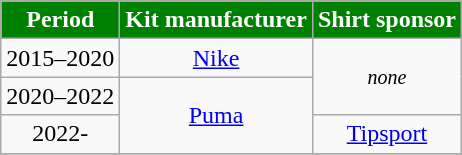<table class="wikitable" style="text-align:center;margin-left:1em">
<tr>
<th style="color:#FFFFFF; background:green;">Period</th>
<th style="color:#FFFFFF; background:green;">Kit manufacturer</th>
<th style="color:#FFFFFF; background:green;">Shirt sponsor</th>
</tr>
<tr>
<td>2015–2020</td>
<td><a href='#'>Nike</a></td>
<td rowspan="2"><small><em>none</em></small></td>
</tr>
<tr>
<td>2020–2022</td>
<td rowspan="2"><a href='#'>Puma</a></td>
</tr>
<tr>
<td>2022-</td>
<td><a href='#'>Tipsport</a></td>
</tr>
<tr>
</tr>
</table>
